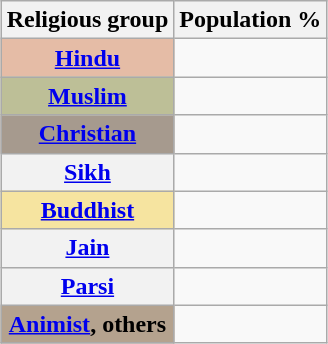<table class="wikitable sortable" style="margin:auto;">
<tr>
<th>Religious group</th>
<th>Population  %</th>
</tr>
<tr>
<th style="background:#e5bca6;"><a href='#'>Hindu</a></th>
<td></td>
</tr>
<tr>
<th style="background:#bdbf97;"><a href='#'>Muslim</a></th>
<td></td>
</tr>
<tr>
<th style="background:#a69a8e;"><a href='#'>Christian</a></th>
<td></td>
</tr>
<tr>
<th><a href='#'>Sikh</a></th>
<td></td>
</tr>
<tr>
<th style="background:#f6e4a0;"><a href='#'>Buddhist</a></th>
<td></td>
</tr>
<tr>
<th><a href='#'>Jain</a></th>
<td></td>
</tr>
<tr>
<th><a href='#'>Parsi</a></th>
<td></td>
</tr>
<tr>
<th style="background:#b4a28e;"><a href='#'>Animist</a>, others</th>
<td></td>
</tr>
</table>
